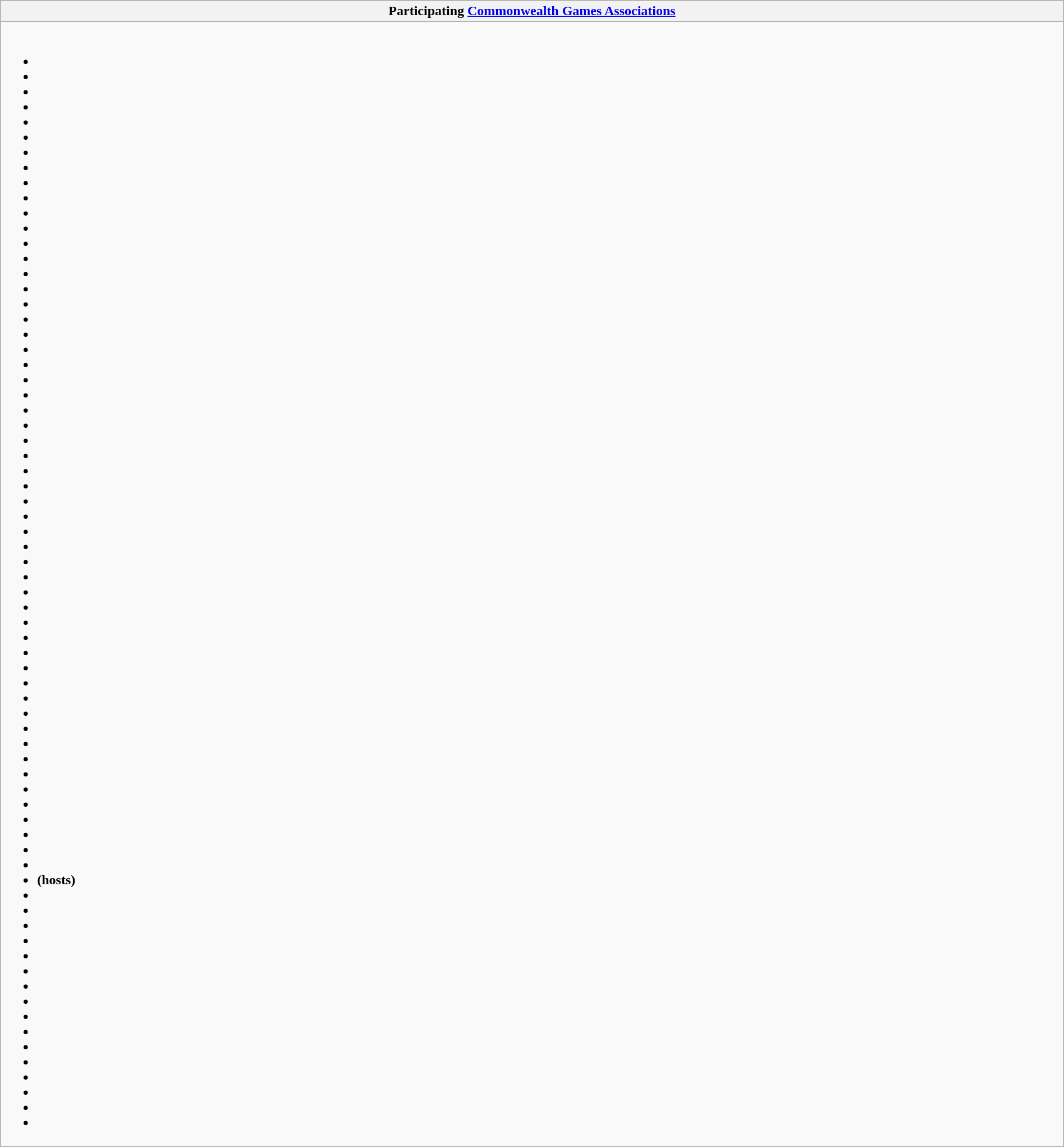<table class="wikitable collapsible" style="width:100%;">
<tr>
<th>Participating <a href='#'>Commonwealth Games Associations</a></th>
</tr>
<tr>
<td><br><ul><li></li><li></li><li></li><li></li><li></li><li></li><li></li><li></li><li></li><li></li><li></li><li></li><li></li><li></li><li></li><li></li><li></li><li></li><li></li><li></li><li></li><li></li><li></li><li></li><li></li><li></li><li></li><li></li><li></li><li></li><li></li><li></li><li></li><li></li><li></li><li></li><li></li><li></li><li></li><li></li><li></li><li></li><li></li><li></li><li></li><li></li><li></li><li></li><li></li><li></li><li></li><li></li><li></li><li></li><li> <strong>(hosts)</strong></li><li></li><li></li><li></li><li></li><li></li><li></li><li></li><li></li><li></li><li></li><li></li><li></li><li></li><li></li><li></li><li></li></ul></td>
</tr>
</table>
